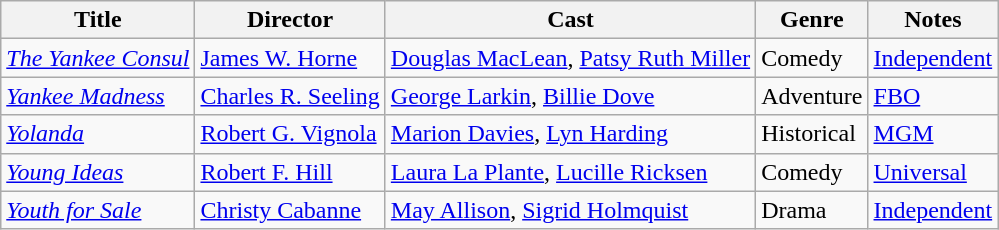<table class="wikitable">
<tr>
<th>Title</th>
<th>Director</th>
<th>Cast</th>
<th>Genre</th>
<th>Notes</th>
</tr>
<tr>
<td><em><a href='#'>The Yankee Consul</a></em></td>
<td><a href='#'>James W. Horne</a></td>
<td><a href='#'>Douglas MacLean</a>, <a href='#'>Patsy Ruth Miller</a></td>
<td>Comedy</td>
<td><a href='#'>Independent</a></td>
</tr>
<tr>
<td><em><a href='#'>Yankee Madness</a></em></td>
<td><a href='#'>Charles R. Seeling</a></td>
<td><a href='#'>George Larkin</a>, <a href='#'>Billie Dove</a></td>
<td>Adventure</td>
<td><a href='#'>FBO</a></td>
</tr>
<tr>
<td><em><a href='#'>Yolanda</a></em></td>
<td><a href='#'>Robert G. Vignola</a></td>
<td><a href='#'>Marion Davies</a>, <a href='#'>Lyn Harding</a></td>
<td>Historical</td>
<td><a href='#'>MGM</a></td>
</tr>
<tr>
<td><em><a href='#'>Young Ideas</a></em></td>
<td><a href='#'>Robert F. Hill</a></td>
<td><a href='#'>Laura La Plante</a>, <a href='#'>Lucille Ricksen</a></td>
<td>Comedy</td>
<td><a href='#'>Universal</a></td>
</tr>
<tr>
<td><em><a href='#'>Youth for Sale</a></em></td>
<td><a href='#'>Christy Cabanne</a></td>
<td><a href='#'>May Allison</a>, <a href='#'>Sigrid Holmquist</a></td>
<td>Drama</td>
<td><a href='#'>Independent</a></td>
</tr>
</table>
